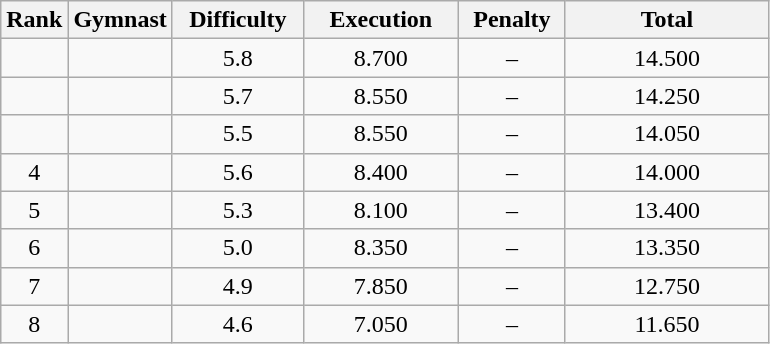<table class="wikitable" style="text-align:center">
<tr>
<th>Rank</th>
<th>Gymnast</th>
<th style="width:5em">Difficulty</th>
<th style="width:6em">Execution</th>
<th style="width:4em">Penalty</th>
<th style="width:8em">Total</th>
</tr>
<tr>
<td></td>
<td align=left></td>
<td>5.8</td>
<td>8.700</td>
<td>–</td>
<td>14.500</td>
</tr>
<tr>
<td></td>
<td align=left></td>
<td>5.7</td>
<td>8.550</td>
<td>–</td>
<td>14.250</td>
</tr>
<tr>
<td></td>
<td align=left></td>
<td>5.5</td>
<td>8.550</td>
<td>–</td>
<td>14.050</td>
</tr>
<tr>
<td>4</td>
<td align=left></td>
<td>5.6</td>
<td>8.400</td>
<td>–</td>
<td>14.000</td>
</tr>
<tr>
<td>5</td>
<td align=left></td>
<td>5.3</td>
<td>8.100</td>
<td>–</td>
<td>13.400</td>
</tr>
<tr>
<td>6</td>
<td align=left></td>
<td>5.0</td>
<td>8.350</td>
<td>–</td>
<td>13.350</td>
</tr>
<tr>
<td>7</td>
<td align=left></td>
<td>4.9</td>
<td>7.850</td>
<td>–</td>
<td>12.750</td>
</tr>
<tr>
<td>8</td>
<td align=left></td>
<td>4.6</td>
<td>7.050</td>
<td>–</td>
<td>11.650</td>
</tr>
</table>
